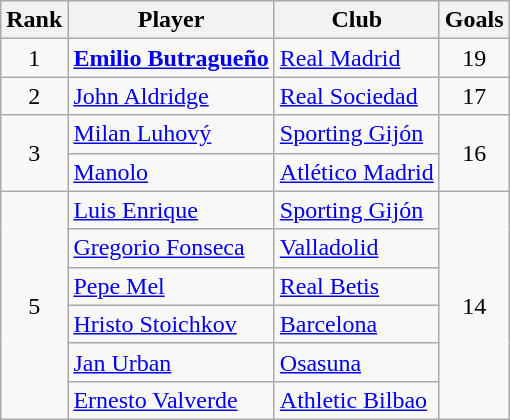<table class="wikitable">
<tr>
<th>Rank</th>
<th>Player</th>
<th>Club</th>
<th>Goals</th>
</tr>
<tr>
<td style="text-align:center">1</td>
<td> <strong><a href='#'>Emilio Butragueño</a></strong></td>
<td><a href='#'>Real Madrid</a></td>
<td style="text-align:center">19</td>
</tr>
<tr>
<td style="text-align:center">2</td>
<td> <a href='#'>John Aldridge</a></td>
<td><a href='#'>Real Sociedad</a></td>
<td style="text-align:center">17</td>
</tr>
<tr>
<td rowspan="2" style="text-align:center">3</td>
<td> <a href='#'>Milan Luhový</a></td>
<td><a href='#'>Sporting Gijón</a></td>
<td rowspan="2" style="text-align:center">16</td>
</tr>
<tr>
<td> <a href='#'>Manolo</a></td>
<td><a href='#'>Atlético Madrid</a></td>
</tr>
<tr>
<td rowspan="6" style="text-align:center">5</td>
<td> <a href='#'>Luis Enrique</a></td>
<td><a href='#'>Sporting Gijón</a></td>
<td rowspan="6" style="text-align:center">14</td>
</tr>
<tr>
<td> <a href='#'>Gregorio Fonseca</a></td>
<td><a href='#'>Valladolid</a></td>
</tr>
<tr>
<td> <a href='#'>Pepe Mel</a></td>
<td><a href='#'>Real Betis</a></td>
</tr>
<tr>
<td> <a href='#'>Hristo Stoichkov</a></td>
<td><a href='#'>Barcelona</a></td>
</tr>
<tr>
<td> <a href='#'>Jan Urban</a></td>
<td><a href='#'>Osasuna</a></td>
</tr>
<tr>
<td> <a href='#'>Ernesto Valverde</a></td>
<td><a href='#'>Athletic Bilbao</a></td>
</tr>
</table>
